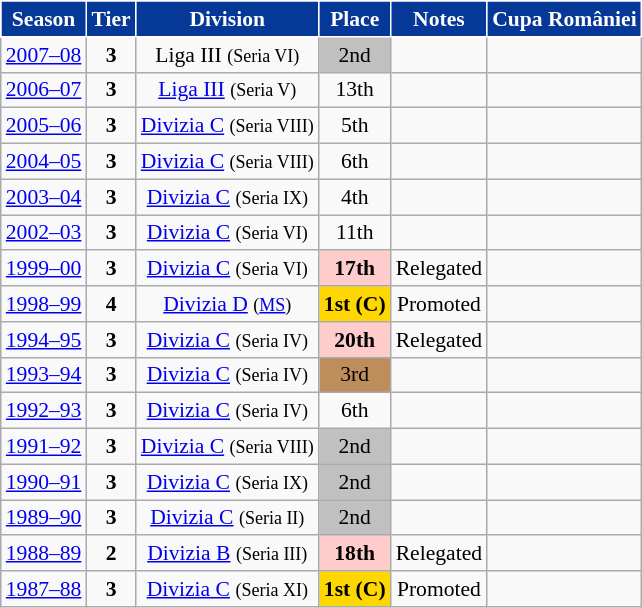<table class="wikitable" style="text-align:center; font-size:90%">
<tr>
<th style="background:#063898;color:#ffffff;border:1px solid #ffffff;">Season</th>
<th style="background:#063898;color:#ffffff;border:1px solid #ffffff;">Tier</th>
<th style="background:#063898;color:#ffffff;border:1px solid #ffffff;">Division</th>
<th style="background:#063898;color:#ffffff;border:1px solid #ffffff;">Place</th>
<th style="background:#063898;color:#ffffff;border:1px solid #ffffff;">Notes</th>
<th style="background:#063898;color:#ffffff;border:1px solid #ffffff;">Cupa României</th>
</tr>
<tr>
<td><a href='#'>2007–08</a></td>
<td><strong>3</strong></td>
<td>Liga III <small>(Seria VI)</small></td>
<td align=center bgcolor=silver>2nd</td>
<td></td>
<td></td>
</tr>
<tr>
<td><a href='#'>2006–07</a></td>
<td><strong>3</strong></td>
<td><a href='#'>Liga III</a> <small>(Seria V)</small></td>
<td>13th</td>
<td></td>
<td></td>
</tr>
<tr>
<td><a href='#'>2005–06</a></td>
<td><strong>3</strong></td>
<td><a href='#'>Divizia C</a> <small>(Seria VIII)</small></td>
<td>5th</td>
<td></td>
<td></td>
</tr>
<tr>
<td><a href='#'>2004–05</a></td>
<td><strong>3</strong></td>
<td><a href='#'>Divizia C</a> <small>(Seria VIII)</small></td>
<td>6th</td>
<td></td>
<td></td>
</tr>
<tr>
<td><a href='#'>2003–04</a></td>
<td><strong>3</strong></td>
<td><a href='#'>Divizia C</a> <small>(Seria IX)</small></td>
<td>4th</td>
<td></td>
<td></td>
</tr>
<tr>
<td><a href='#'>2002–03</a></td>
<td><strong>3</strong></td>
<td><a href='#'>Divizia C</a> <small>(Seria VI)</small></td>
<td>11th</td>
<td></td>
<td></td>
</tr>
<tr>
<td><a href='#'>1999–00</a></td>
<td><strong>3</strong></td>
<td><a href='#'>Divizia C</a> <small>(Seria VI)</small></td>
<td align=center bgcolor=#FFCCCC><strong>17th</strong></td>
<td>Relegated</td>
<td></td>
</tr>
<tr>
<td><a href='#'>1998–99</a></td>
<td><strong>4</strong></td>
<td><a href='#'>Divizia D</a> <small>(<a href='#'>MS</a>)</small></td>
<td align=center bgcolor=gold><strong>1st (C)</strong></td>
<td>Promoted</td>
<td></td>
</tr>
<tr>
<td><a href='#'>1994–95</a></td>
<td><strong>3</strong></td>
<td><a href='#'>Divizia C</a> <small>(Seria IV)</small></td>
<td align=center bgcolor=#FFCCCC><strong>20th</strong></td>
<td>Relegated</td>
<td></td>
</tr>
<tr>
<td><a href='#'>1993–94</a></td>
<td><strong>3</strong></td>
<td><a href='#'>Divizia C</a> <small>(Seria IV)</small></td>
<td align=center bgcolor=#BF8D5B>3rd</td>
<td></td>
<td></td>
</tr>
<tr>
<td><a href='#'>1992–93</a></td>
<td><strong>3</strong></td>
<td><a href='#'>Divizia C</a> <small>(Seria IV)</small></td>
<td>6th</td>
<td></td>
<td></td>
</tr>
<tr>
<td><a href='#'>1991–92</a></td>
<td><strong>3</strong></td>
<td><a href='#'>Divizia C</a> <small>(Seria VIII)</small></td>
<td align=center bgcolor=silver>2nd</td>
<td></td>
<td></td>
</tr>
<tr>
<td><a href='#'>1990–91</a></td>
<td><strong>3</strong></td>
<td><a href='#'>Divizia C</a> <small>(Seria IX)</small></td>
<td align=center bgcolor=silver>2nd</td>
<td></td>
<td></td>
</tr>
<tr>
<td><a href='#'>1989–90</a></td>
<td><strong>3</strong></td>
<td><a href='#'>Divizia C</a> <small>(Seria II)</small></td>
<td align=center bgcolor=silver>2nd</td>
<td></td>
<td></td>
</tr>
<tr>
<td><a href='#'>1988–89</a></td>
<td><strong>2</strong></td>
<td><a href='#'>Divizia B</a> <small>(Seria III)</small></td>
<td align=center bgcolor=#FFCCCC><strong>18th</strong></td>
<td>Relegated</td>
<td></td>
</tr>
<tr>
<td><a href='#'>1987–88</a></td>
<td><strong>3</strong></td>
<td><a href='#'>Divizia C</a> <small>(Seria XI)</small></td>
<td align=center bgcolor=gold><strong>1st (C)</strong></td>
<td>Promoted</td>
<td></td>
</tr>
</table>
